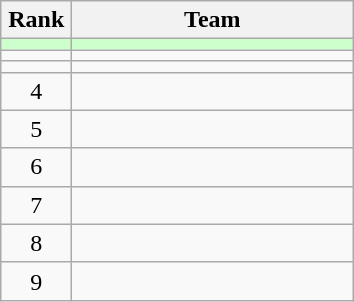<table class="wikitable" style="text-align: center;">
<tr>
<th width=40>Rank</th>
<th width=180>Team</th>
</tr>
<tr bgcolor=#CCFFCC>
<td></td>
<td align="left"></td>
</tr>
<tr>
<td></td>
<td align="left"></td>
</tr>
<tr>
<td></td>
<td align="left"></td>
</tr>
<tr>
<td>4</td>
<td align="left"></td>
</tr>
<tr>
<td>5</td>
<td align="left"></td>
</tr>
<tr>
<td>6</td>
<td align="left"></td>
</tr>
<tr>
<td>7</td>
<td align="left"></td>
</tr>
<tr>
<td>8</td>
<td align="left"></td>
</tr>
<tr>
<td>9</td>
<td align="left"></td>
</tr>
</table>
